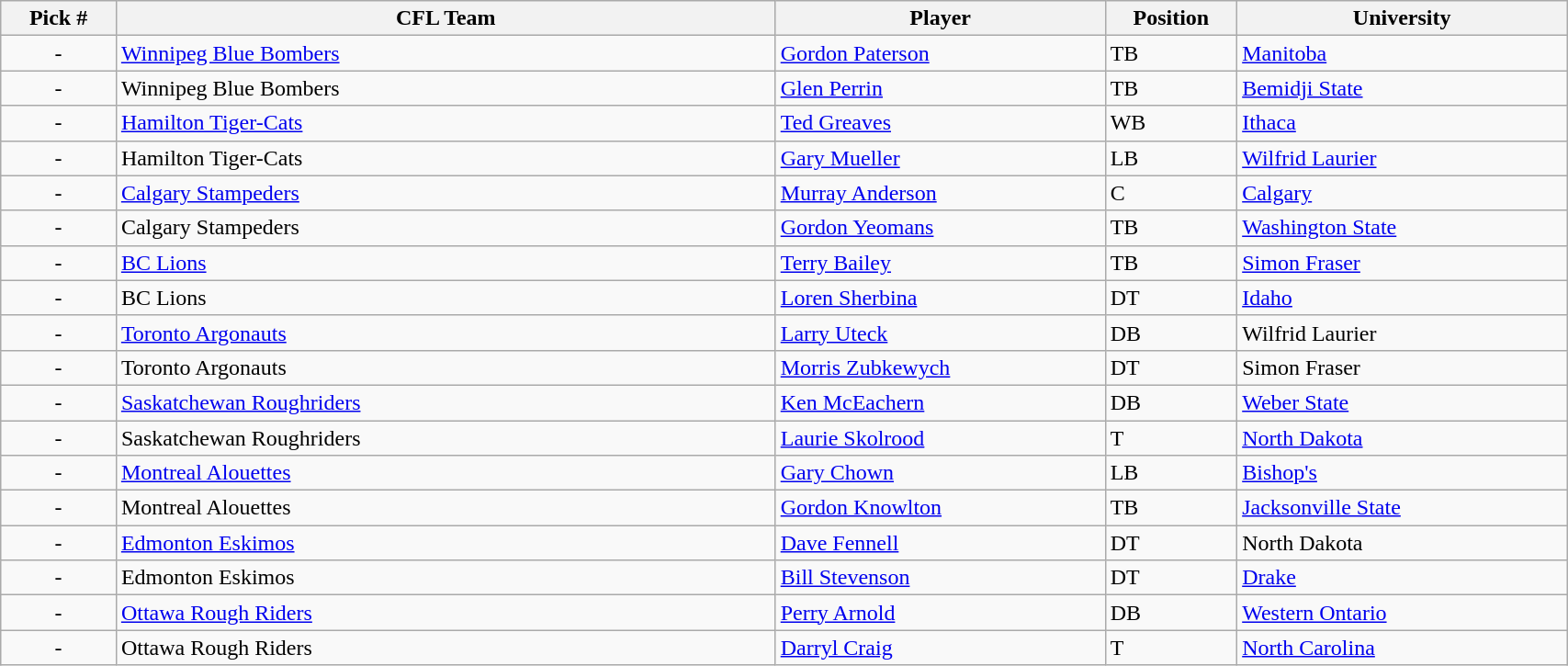<table class="wikitable" style="width: 90%">
<tr>
<th width=7%>Pick #</th>
<th width=40%>CFL Team</th>
<th width=20%>Player</th>
<th width=8%>Position</th>
<th width=20%>University</th>
</tr>
<tr>
<td align=center>-</td>
<td><a href='#'>Winnipeg Blue Bombers</a></td>
<td><a href='#'>Gordon Paterson</a></td>
<td>TB</td>
<td><a href='#'>Manitoba</a></td>
</tr>
<tr>
<td align=center>-</td>
<td>Winnipeg Blue Bombers</td>
<td><a href='#'>Glen Perrin</a></td>
<td>TB</td>
<td><a href='#'>Bemidji State</a></td>
</tr>
<tr>
<td align=center>-</td>
<td><a href='#'>Hamilton Tiger-Cats</a></td>
<td><a href='#'>Ted Greaves</a></td>
<td>WB</td>
<td><a href='#'>Ithaca</a></td>
</tr>
<tr>
<td align=center>-</td>
<td>Hamilton Tiger-Cats</td>
<td><a href='#'>Gary Mueller</a></td>
<td>LB</td>
<td><a href='#'>Wilfrid Laurier</a></td>
</tr>
<tr>
<td align=center>-</td>
<td><a href='#'>Calgary Stampeders</a></td>
<td><a href='#'>Murray Anderson</a></td>
<td>C</td>
<td><a href='#'>Calgary</a></td>
</tr>
<tr>
<td align=center>-</td>
<td>Calgary Stampeders</td>
<td><a href='#'>Gordon Yeomans</a></td>
<td>TB</td>
<td><a href='#'>Washington State</a></td>
</tr>
<tr>
<td align=center>-</td>
<td><a href='#'>BC Lions</a></td>
<td><a href='#'>Terry Bailey</a></td>
<td>TB</td>
<td><a href='#'>Simon Fraser</a></td>
</tr>
<tr>
<td align=center>-</td>
<td>BC Lions</td>
<td><a href='#'>Loren Sherbina</a></td>
<td>DT</td>
<td><a href='#'>Idaho</a></td>
</tr>
<tr>
<td align=center>-</td>
<td><a href='#'>Toronto Argonauts</a></td>
<td><a href='#'>Larry Uteck</a></td>
<td>DB</td>
<td>Wilfrid Laurier</td>
</tr>
<tr>
<td align=center>-</td>
<td>Toronto Argonauts</td>
<td><a href='#'>Morris Zubkewych</a></td>
<td>DT</td>
<td>Simon Fraser</td>
</tr>
<tr>
<td align=center>-</td>
<td><a href='#'>Saskatchewan Roughriders</a></td>
<td><a href='#'>Ken McEachern</a></td>
<td>DB</td>
<td><a href='#'>Weber State</a></td>
</tr>
<tr>
<td align=center>-</td>
<td>Saskatchewan Roughriders</td>
<td><a href='#'>Laurie Skolrood</a></td>
<td>T</td>
<td><a href='#'>North Dakota</a></td>
</tr>
<tr>
<td align=center>-</td>
<td><a href='#'>Montreal Alouettes</a></td>
<td><a href='#'>Gary Chown</a></td>
<td>LB</td>
<td><a href='#'>Bishop's</a></td>
</tr>
<tr>
<td align=center>-</td>
<td>Montreal Alouettes</td>
<td><a href='#'>Gordon Knowlton</a></td>
<td>TB</td>
<td><a href='#'>Jacksonville State</a></td>
</tr>
<tr>
<td align=center>-</td>
<td><a href='#'>Edmonton Eskimos</a></td>
<td><a href='#'>Dave Fennell</a></td>
<td>DT</td>
<td>North Dakota</td>
</tr>
<tr>
<td align=center>-</td>
<td>Edmonton Eskimos</td>
<td><a href='#'>Bill Stevenson</a></td>
<td>DT</td>
<td><a href='#'>Drake</a></td>
</tr>
<tr>
<td align=center>-</td>
<td><a href='#'>Ottawa Rough Riders</a></td>
<td><a href='#'>Perry Arnold</a></td>
<td>DB</td>
<td><a href='#'>Western Ontario</a></td>
</tr>
<tr>
<td align=center>-</td>
<td>Ottawa Rough Riders</td>
<td><a href='#'>Darryl Craig</a></td>
<td>T</td>
<td><a href='#'>North Carolina</a></td>
</tr>
</table>
